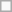<table class="wikitable sortable mw-collapsible mw-collapsed" style="margin:1em auto; text-align:center;">
<tr>
<td></td>
</tr>
</table>
